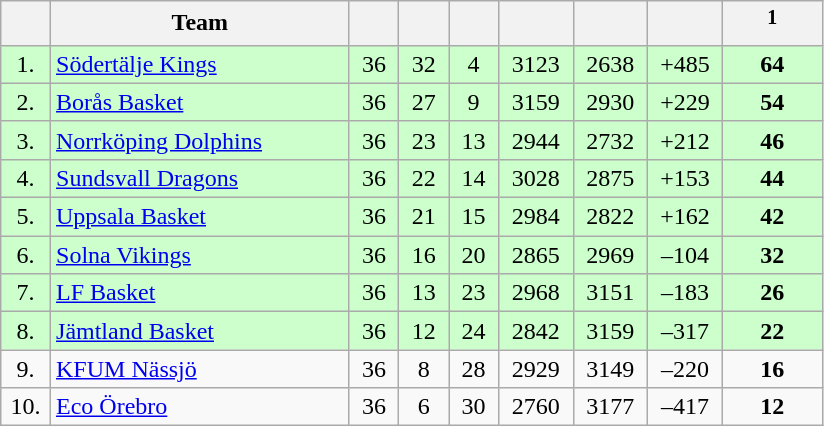<table class="wikitable">
<tr>
<th width="5%"></th>
<th width="30%">Team</th>
<th width="5%"></th>
<th width="5%"></th>
<th width="5%"></th>
<th width="7.5%"></th>
<th width="7.5%"></th>
<th width="7.5%"></th>
<th width="10.0%"><sup>1</sup></th>
</tr>
<tr align=center style="background:#cfc;">
<td>1.</td>
<td align=left><a href='#'>Södertälje Kings</a></td>
<td>36</td>
<td>32</td>
<td>4</td>
<td>3123</td>
<td>2638</td>
<td>+485</td>
<td><strong>64</strong></td>
</tr>
<tr align=center style="background:#cfc;">
<td>2.</td>
<td align=left><a href='#'>Borås Basket</a></td>
<td>36</td>
<td>27</td>
<td>9</td>
<td>3159</td>
<td>2930</td>
<td>+229</td>
<td><strong>54</strong></td>
</tr>
<tr align=center style="background:#cfc;">
<td>3.</td>
<td align=left><a href='#'>Norrköping Dolphins</a></td>
<td>36</td>
<td>23</td>
<td>13</td>
<td>2944</td>
<td>2732</td>
<td>+212</td>
<td><strong>46</strong></td>
</tr>
<tr align=center style="background:#cfc;">
<td>4.</td>
<td align=left><a href='#'>Sundsvall Dragons</a></td>
<td>36</td>
<td>22</td>
<td>14</td>
<td>3028</td>
<td>2875</td>
<td>+153</td>
<td><strong>44</strong></td>
</tr>
<tr align=center style="background:#cfc;">
<td>5.</td>
<td align=left><a href='#'>Uppsala Basket</a></td>
<td>36</td>
<td>21</td>
<td>15</td>
<td>2984</td>
<td>2822</td>
<td>+162</td>
<td><strong>42</strong></td>
</tr>
<tr align=center style="background:#cfc;">
<td>6.</td>
<td align=left><a href='#'>Solna Vikings</a></td>
<td>36</td>
<td>16</td>
<td>20</td>
<td>2865</td>
<td>2969</td>
<td>–104</td>
<td><strong>32</strong></td>
</tr>
<tr align=center style="background:#cfc;">
<td>7.</td>
<td align=left><a href='#'>LF Basket</a></td>
<td>36</td>
<td>13</td>
<td>23</td>
<td>2968</td>
<td>3151</td>
<td>–183</td>
<td><strong>26</strong></td>
</tr>
<tr align=center style="background:#cfc;">
<td>8.</td>
<td align=left><a href='#'>Jämtland Basket</a></td>
<td>36</td>
<td>12</td>
<td>24</td>
<td>2842</td>
<td>3159</td>
<td>–317</td>
<td><strong>22</strong></td>
</tr>
<tr align=center>
<td>9.</td>
<td align="left"><a href='#'>KFUM Nässjö</a></td>
<td>36</td>
<td>8</td>
<td>28</td>
<td>2929</td>
<td>3149</td>
<td>–220</td>
<td><strong>16</strong></td>
</tr>
<tr align=center>
<td>10.</td>
<td align="left"><a href='#'>Eco Örebro</a></td>
<td>36</td>
<td>6</td>
<td>30</td>
<td>2760</td>
<td>3177</td>
<td>–417</td>
<td><strong>12</strong></td>
</tr>
</table>
